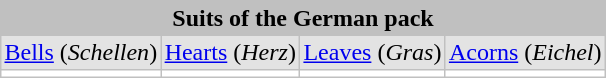<table cellpadding="2" style="background: #c0c0c0; margin-left: 1em; border-spacing: 1px;">
<tr align="center">
<td colspan="4"><strong>Suits of the German pack</strong></td>
</tr>
<tr align="center">
<td style="background: #e3e3e3;"><a href='#'>Bells</a> (<em>Schellen</em>)</td>
<td style="background: #e3e3e3;"><a href='#'>Hearts</a> (<em>Herz</em>)</td>
<td style="background: #e3e3e3;"><a href='#'>Leaves</a> (<em>Gras</em>)</td>
<td style="background: #e3e3e3;"><a href='#'>Acorns</a> (<em>Eichel</em>)</td>
</tr>
<tr align="center">
<td style="background: #ffffff;"></td>
<td style="background: #ffffff;"></td>
<td style="background: #ffffff;"></td>
<td style="background: #ffffff;"></td>
</tr>
</table>
